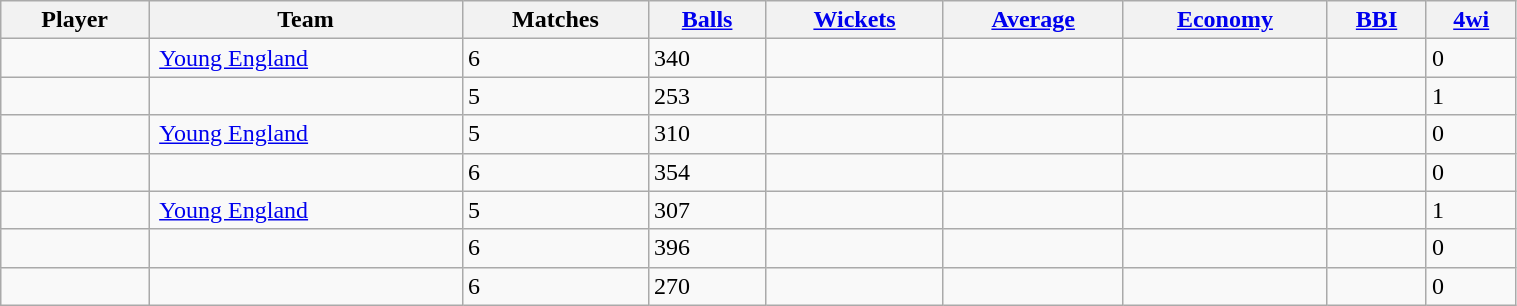<table class="wikitable sortable" style="width:80%;">
<tr>
<th>Player</th>
<th>Team</th>
<th>Matches</th>
<th><a href='#'>Balls</a></th>
<th><a href='#'>Wickets</a></th>
<th><a href='#'>Average</a></th>
<th><a href='#'>Economy</a></th>
<th><a href='#'>BBI</a></th>
<th><a href='#'>4wi</a></th>
</tr>
<tr>
<td></td>
<td> <a href='#'>Young England</a></td>
<td>6</td>
<td>340</td>
<td></td>
<td></td>
<td></td>
<td></td>
<td>0</td>
</tr>
<tr>
<td></td>
<td></td>
<td>5</td>
<td>253</td>
<td></td>
<td></td>
<td></td>
<td></td>
<td>1</td>
</tr>
<tr>
<td></td>
<td> <a href='#'>Young England</a></td>
<td>5</td>
<td>310</td>
<td></td>
<td></td>
<td></td>
<td></td>
<td>0</td>
</tr>
<tr>
<td></td>
<td></td>
<td>6</td>
<td>354</td>
<td></td>
<td></td>
<td></td>
<td></td>
<td>0</td>
</tr>
<tr>
<td></td>
<td> <a href='#'>Young England</a></td>
<td>5</td>
<td>307</td>
<td></td>
<td></td>
<td></td>
<td></td>
<td>1</td>
</tr>
<tr>
<td></td>
<td></td>
<td>6</td>
<td>396</td>
<td></td>
<td></td>
<td></td>
<td></td>
<td>0</td>
</tr>
<tr>
<td></td>
<td></td>
<td>6</td>
<td>270</td>
<td></td>
<td></td>
<td></td>
<td></td>
<td>0</td>
</tr>
</table>
